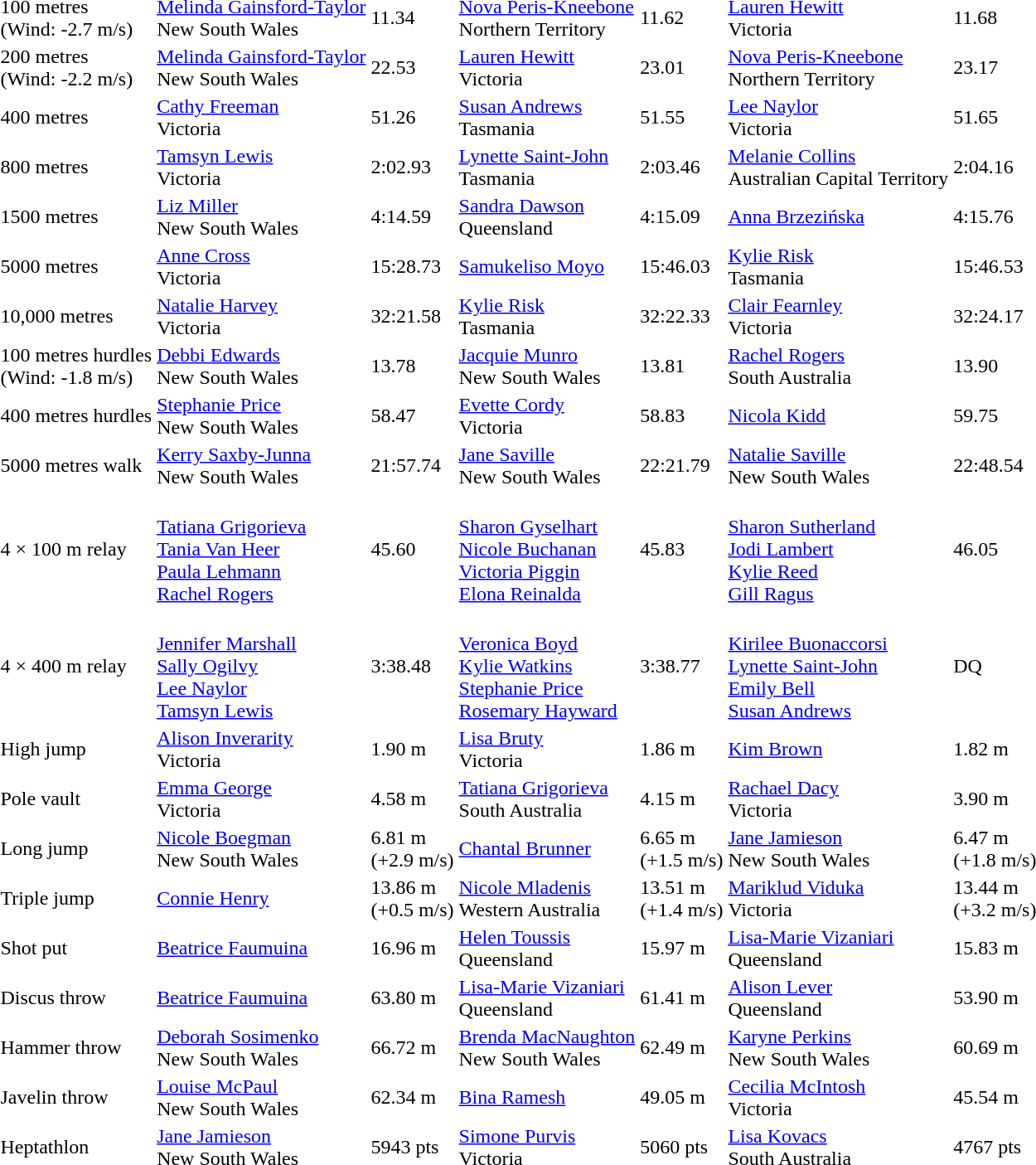<table>
<tr>
<td>100 metres<br>(Wind: -2.7 m/s)</td>
<td><a href='#'>Melinda Gainsford-Taylor</a><br>New South Wales</td>
<td>11.34</td>
<td><a href='#'>Nova Peris-Kneebone</a><br>Northern Territory</td>
<td>11.62</td>
<td><a href='#'>Lauren Hewitt</a><br>Victoria</td>
<td>11.68</td>
</tr>
<tr>
<td>200 metres<br>(Wind: -2.2 m/s)</td>
<td><a href='#'>Melinda Gainsford-Taylor</a><br>New South Wales</td>
<td>22.53</td>
<td><a href='#'>Lauren Hewitt</a><br>Victoria</td>
<td>23.01</td>
<td><a href='#'>Nova Peris-Kneebone</a><br>Northern Territory</td>
<td>23.17</td>
</tr>
<tr>
<td>400 metres</td>
<td><a href='#'>Cathy Freeman</a><br>Victoria</td>
<td>51.26</td>
<td><a href='#'>Susan Andrews</a><br>Tasmania</td>
<td>51.55</td>
<td><a href='#'>Lee Naylor</a><br>Victoria</td>
<td>51.65</td>
</tr>
<tr>
<td>800 metres</td>
<td><a href='#'>Tamsyn Lewis</a><br>Victoria</td>
<td>2:02.93</td>
<td><a href='#'>Lynette Saint-John</a><br>Tasmania</td>
<td>2:03.46</td>
<td><a href='#'>Melanie Collins</a><br>Australian Capital Territory</td>
<td>2:04.16</td>
</tr>
<tr>
<td>1500 metres</td>
<td><a href='#'>Liz Miller</a><br>New South Wales</td>
<td>4:14.59</td>
<td><a href='#'>Sandra Dawson</a><br>Queensland</td>
<td>4:15.09</td>
<td><a href='#'>Anna Brzezińska</a><br></td>
<td>4:15.76</td>
</tr>
<tr>
<td>5000 metres</td>
<td><a href='#'>Anne Cross</a><br>Victoria</td>
<td>15:28.73</td>
<td><a href='#'>Samukeliso Moyo</a><br></td>
<td>15:46.03</td>
<td><a href='#'>Kylie Risk</a><br>Tasmania</td>
<td>15:46.53</td>
</tr>
<tr>
<td>10,000 metres</td>
<td><a href='#'>Natalie Harvey</a><br>Victoria</td>
<td>32:21.58</td>
<td><a href='#'>Kylie Risk</a><br>Tasmania</td>
<td>32:22.33</td>
<td><a href='#'>Clair Fearnley</a><br>Victoria</td>
<td>32:24.17</td>
</tr>
<tr>
<td>100 metres hurdles<br>(Wind: -1.8 m/s)</td>
<td><a href='#'>Debbi Edwards</a><br>New South Wales</td>
<td>13.78</td>
<td><a href='#'>Jacquie Munro</a><br>New South Wales</td>
<td>13.81</td>
<td><a href='#'>Rachel Rogers</a><br>South Australia</td>
<td>13.90</td>
</tr>
<tr>
<td>400 metres hurdles</td>
<td><a href='#'>Stephanie Price</a><br>New South Wales</td>
<td>58.47</td>
<td><a href='#'>Evette Cordy</a><br>Victoria</td>
<td>58.83</td>
<td><a href='#'>Nicola Kidd</a><br></td>
<td>59.75</td>
</tr>
<tr>
<td>5000 metres walk</td>
<td><a href='#'>Kerry Saxby-Junna</a><br>New South Wales</td>
<td>21:57.74</td>
<td><a href='#'>Jane Saville</a><br>New South Wales</td>
<td>22:21.79</td>
<td><a href='#'>Natalie Saville</a><br>New South Wales</td>
<td>22:48.54</td>
</tr>
<tr>
<td>4 × 100 m relay</td>
<td><br><a href='#'>Tatiana Grigorieva</a><br><a href='#'>Tania Van Heer</a><br><a href='#'>Paula Lehmann</a><br><a href='#'>Rachel Rogers</a></td>
<td>45.60</td>
<td><br><a href='#'>Sharon Gyselhart</a><br><a href='#'>Nicole Buchanan</a><br><a href='#'>Victoria Piggin</a><br><a href='#'>Elona Reinalda</a></td>
<td>45.83</td>
<td><br><a href='#'>Sharon Sutherland</a><br><a href='#'>Jodi Lambert</a><br><a href='#'>Kylie Reed</a><br><a href='#'>Gill Ragus</a></td>
<td>46.05</td>
</tr>
<tr>
<td>4 × 400 m relay</td>
<td><br><a href='#'>Jennifer Marshall</a><br><a href='#'>Sally Ogilvy</a><br><a href='#'>Lee Naylor</a><br><a href='#'>Tamsyn Lewis</a></td>
<td>3:38.48</td>
<td><br><a href='#'>Veronica Boyd</a><br><a href='#'>Kylie Watkins</a><br><a href='#'>Stephanie Price</a><br><a href='#'>Rosemary Hayward</a></td>
<td>3:38.77</td>
<td><br><a href='#'>Kirilee Buonaccorsi</a><br><a href='#'>Lynette Saint-John</a><br><a href='#'>Emily Bell</a><br><a href='#'>Susan Andrews</a></td>
<td>DQ</td>
</tr>
<tr>
<td>High jump</td>
<td><a href='#'>Alison Inverarity</a><br>Victoria</td>
<td>1.90 m</td>
<td><a href='#'>Lisa Bruty</a><br>Victoria</td>
<td>1.86 m</td>
<td><a href='#'>Kim Brown</a><br></td>
<td>1.82 m</td>
</tr>
<tr>
<td>Pole vault</td>
<td><a href='#'>Emma George</a><br>Victoria</td>
<td>4.58 m</td>
<td><a href='#'>Tatiana Grigorieva</a><br>South Australia</td>
<td>4.15 m</td>
<td><a href='#'>Rachael Dacy</a><br>Victoria</td>
<td>3.90 m</td>
</tr>
<tr>
<td>Long jump</td>
<td><a href='#'>Nicole Boegman</a><br>New South Wales</td>
<td>6.81 m <br>(+2.9 m/s)</td>
<td><a href='#'>Chantal Brunner</a><br></td>
<td>6.65 m <br>(+1.5 m/s)</td>
<td><a href='#'>Jane Jamieson</a><br>New South Wales</td>
<td>6.47 m <br>(+1.8 m/s)</td>
</tr>
<tr>
<td>Triple jump</td>
<td><a href='#'>Connie Henry</a><br></td>
<td>13.86 m <br>(+0.5 m/s)</td>
<td><a href='#'>Nicole Mladenis</a><br>Western Australia</td>
<td>13.51 m <br>(+1.4 m/s)</td>
<td><a href='#'>Mariklud Viduka</a><br>Victoria</td>
<td>13.44 m <br>(+3.2 m/s)</td>
</tr>
<tr>
<td>Shot put</td>
<td><a href='#'>Beatrice Faumuina</a><br></td>
<td>16.96 m</td>
<td><a href='#'>Helen Toussis</a><br>Queensland</td>
<td>15.97 m</td>
<td><a href='#'>Lisa-Marie Vizaniari</a><br>Queensland</td>
<td>15.83 m</td>
</tr>
<tr>
<td>Discus throw</td>
<td><a href='#'>Beatrice Faumuina</a><br></td>
<td>63.80 m</td>
<td><a href='#'>Lisa-Marie Vizaniari</a><br>Queensland</td>
<td>61.41 m</td>
<td><a href='#'>Alison Lever</a><br>Queensland</td>
<td>53.90 m</td>
</tr>
<tr>
<td>Hammer throw</td>
<td><a href='#'>Deborah Sosimenko</a><br>New South Wales</td>
<td>66.72 m</td>
<td><a href='#'>Brenda MacNaughton</a><br>New South Wales</td>
<td>62.49 m</td>
<td><a href='#'>Karyne Perkins</a><br>New South Wales</td>
<td>60.69 m</td>
</tr>
<tr>
<td>Javelin throw</td>
<td><a href='#'>Louise McPaul</a><br>New South Wales</td>
<td>62.34 m</td>
<td><a href='#'>Bina Ramesh</a><br></td>
<td>49.05 m</td>
<td><a href='#'>Cecilia McIntosh</a><br>Victoria</td>
<td>45.54 m</td>
</tr>
<tr>
<td>Heptathlon</td>
<td><a href='#'>Jane Jamieson</a><br>New South Wales</td>
<td>5943 pts</td>
<td><a href='#'>Simone Purvis</a><br>Victoria</td>
<td>5060 pts</td>
<td><a href='#'>Lisa Kovacs</a><br>South Australia</td>
<td>4767 pts</td>
</tr>
<tr>
</tr>
</table>
